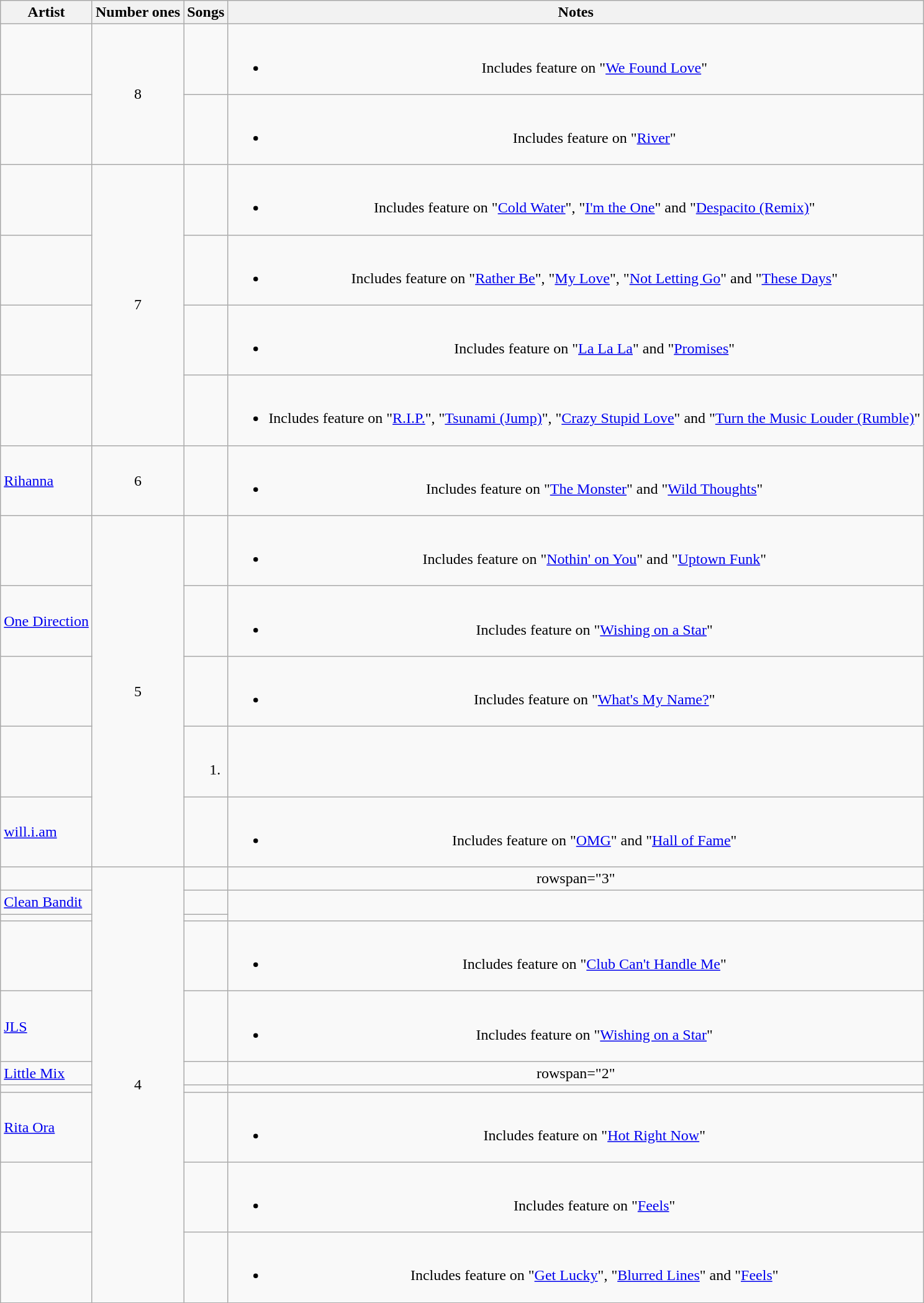<table class="wikitable sortable" style="text-align:center;">
<tr>
<th scope=col>Artist</th>
<th scope=col>Number ones</th>
<th scope=col>Songs</th>
<th scope=col>Notes</th>
</tr>
<tr>
<td align=left></td>
<td rowspan="2">8</td>
<td></td>
<td><br><ul><li>Includes feature on "<a href='#'>We Found Love</a>"</li></ul></td>
</tr>
<tr>
<td align=left></td>
<td></td>
<td><br><ul><li>Includes feature on "<a href='#'>River</a>"</li></ul></td>
</tr>
<tr>
<td align=left></td>
<td rowspan="4">7</td>
<td></td>
<td><br><ul><li>Includes feature on "<a href='#'>Cold Water</a>", "<a href='#'>I'm the One</a>" and "<a href='#'>Despacito (Remix)</a>"</li></ul></td>
</tr>
<tr>
<td align=left></td>
<td></td>
<td><br><ul><li>Includes feature on "<a href='#'>Rather Be</a>", "<a href='#'>My Love</a>", "<a href='#'>Not Letting Go</a>" and "<a href='#'>These Days</a>"</li></ul></td>
</tr>
<tr>
<td align=left></td>
<td></td>
<td><br><ul><li>Includes feature on "<a href='#'>La La La</a>" and "<a href='#'>Promises</a>"</li></ul></td>
</tr>
<tr>
<td align=left></td>
<td></td>
<td><br><ul><li>Includes feature on "<a href='#'>R.I.P.</a>", "<a href='#'>Tsunami (Jump)</a>", "<a href='#'>Crazy Stupid Love</a>" and "<a href='#'>Turn the Music Louder (Rumble)</a>"</li></ul></td>
</tr>
<tr>
<td align=left><a href='#'>Rihanna</a></td>
<td>6</td>
<td></td>
<td><br><ul><li>Includes feature on "<a href='#'>The Monster</a>" and "<a href='#'>Wild Thoughts</a>"</li></ul></td>
</tr>
<tr>
<td align=left></td>
<td rowspan="5">5</td>
<td></td>
<td><br><ul><li>Includes feature on "<a href='#'>Nothin' on You</a>" and "<a href='#'>Uptown Funk</a>"</li></ul></td>
</tr>
<tr>
<td align=left><a href='#'>One Direction</a></td>
<td></td>
<td><br><ul><li>Includes feature on "<a href='#'>Wishing on a Star</a>"</li></ul></td>
</tr>
<tr>
<td align=left></td>
<td></td>
<td><br><ul><li>Includes feature on "<a href='#'>What's My Name?</a>"</li></ul></td>
</tr>
<tr>
<td align=left></td>
<td><br><ol><li></li></ol></td>
<td></td>
</tr>
<tr>
<td align=left><a href='#'>will.i.am</a></td>
<td></td>
<td><br><ul><li>Includes feature on "<a href='#'>OMG</a>" and "<a href='#'>Hall of Fame</a>"</li></ul></td>
</tr>
<tr>
<td align=left></td>
<td rowspan="11">4</td>
<td></td>
<td>rowspan="3" </td>
</tr>
<tr>
<td align=left><a href='#'>Clean Bandit</a></td>
<td></td>
</tr>
<tr>
<td align=left></td>
<td></td>
</tr>
<tr>
<td align=left></td>
<td></td>
<td><br><ul><li>Includes feature on "<a href='#'>Club Can't Handle Me</a>"</li></ul></td>
</tr>
<tr>
<td align=left><a href='#'>JLS</a></td>
<td></td>
<td><br><ul><li>Includes feature on "<a href='#'>Wishing on a Star</a>"</li></ul></td>
</tr>
<tr>
<td align=left><a href='#'>Little Mix</a></td>
<td></td>
<td>rowspan="2" </td>
</tr>
<tr>
<td align=left></td>
<td></td>
</tr>
<tr>
<td align=left><a href='#'>Rita Ora</a></td>
<td></td>
<td><br><ul><li>Includes feature on "<a href='#'>Hot Right Now</a>"</li></ul></td>
</tr>
<tr>
<td align=left></td>
<td></td>
<td><br><ul><li>Includes feature on "<a href='#'>Feels</a>"</li></ul></td>
</tr>
<tr>
<td align=left></td>
<td></td>
<td><br><ul><li>Includes feature on "<a href='#'>Get Lucky</a>", "<a href='#'>Blurred Lines</a>" and "<a href='#'>Feels</a>"</li></ul></td>
</tr>
</table>
